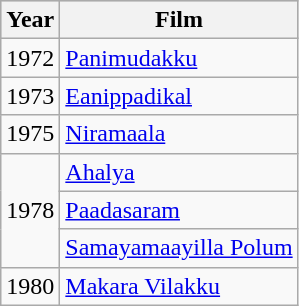<table class="wikitable">
<tr style="background:#ccc; text-align:center;">
<th>Year</th>
<th>Film</th>
</tr>
<tr>
<td>1972</td>
<td><a href='#'>Panimudakku</a></td>
</tr>
<tr>
<td>1973</td>
<td><a href='#'>Eanippadikal</a></td>
</tr>
<tr>
<td>1975</td>
<td><a href='#'>Niramaala</a></td>
</tr>
<tr>
<td rowspan=3>1978</td>
<td><a href='#'>Ahalya</a></td>
</tr>
<tr>
<td><a href='#'>Paadasaram</a></td>
</tr>
<tr>
<td><a href='#'>Samayamaayilla Polum</a></td>
</tr>
<tr>
<td>1980</td>
<td><a href='#'>Makara Vilakku</a></td>
</tr>
</table>
